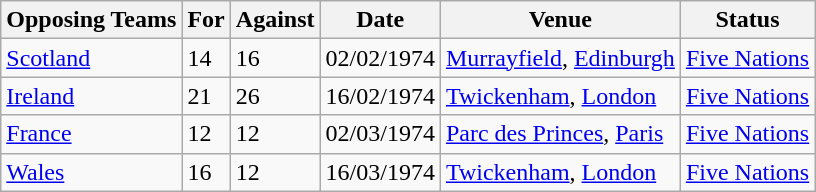<table class="wikitable">
<tr>
<th>Opposing Teams</th>
<th>For</th>
<th>Against</th>
<th>Date</th>
<th>Venue</th>
<th>Status</th>
</tr>
<tr>
<td><a href='#'>Scotland</a></td>
<td>14</td>
<td>16</td>
<td>02/02/1974</td>
<td><a href='#'>Murrayfield</a>, <a href='#'>Edinburgh</a></td>
<td><a href='#'>Five Nations</a></td>
</tr>
<tr>
<td><a href='#'>Ireland</a></td>
<td>21</td>
<td>26</td>
<td>16/02/1974</td>
<td><a href='#'>Twickenham</a>, <a href='#'>London</a></td>
<td><a href='#'>Five Nations</a></td>
</tr>
<tr>
<td><a href='#'>France</a></td>
<td>12</td>
<td>12</td>
<td>02/03/1974</td>
<td><a href='#'>Parc des Princes</a>, <a href='#'>Paris</a></td>
<td><a href='#'>Five Nations</a></td>
</tr>
<tr>
<td><a href='#'>Wales</a></td>
<td>16</td>
<td>12</td>
<td>16/03/1974</td>
<td><a href='#'>Twickenham</a>, <a href='#'>London</a></td>
<td><a href='#'>Five Nations</a></td>
</tr>
</table>
